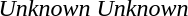<table>
<tr>
<td></td>
<td></td>
<td><em>Unknown</em></td>
<td><em>Unknown</em></td>
</tr>
</table>
